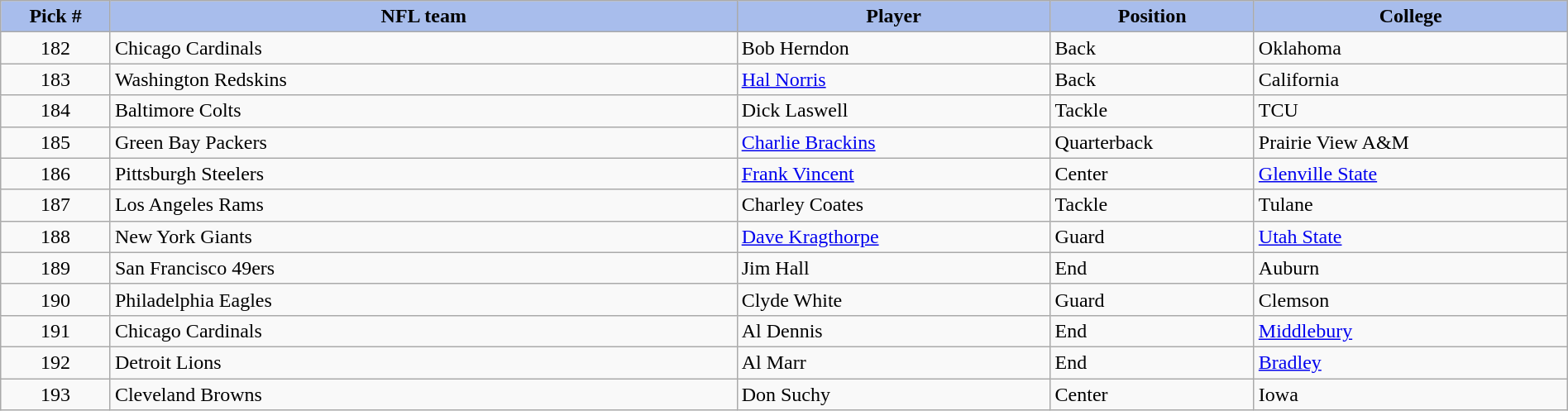<table class="wikitable sortable sortable" style="width: 100%">
<tr>
<th style="background:#A8BDEC;" width=7%>Pick #</th>
<th width=40% style="background:#A8BDEC;">NFL team</th>
<th width=20% style="background:#A8BDEC;">Player</th>
<th width=13% style="background:#A8BDEC;">Position</th>
<th style="background:#A8BDEC;">College</th>
</tr>
<tr>
<td align=center>182</td>
<td>Chicago Cardinals</td>
<td>Bob Herndon</td>
<td>Back</td>
<td>Oklahoma</td>
</tr>
<tr>
<td align=center>183</td>
<td>Washington Redskins</td>
<td><a href='#'>Hal Norris</a></td>
<td>Back</td>
<td>California</td>
</tr>
<tr>
<td align=center>184</td>
<td>Baltimore Colts</td>
<td>Dick Laswell</td>
<td>Tackle</td>
<td>TCU</td>
</tr>
<tr>
<td align=center>185</td>
<td>Green Bay Packers</td>
<td><a href='#'>Charlie Brackins</a></td>
<td>Quarterback</td>
<td>Prairie View A&M</td>
</tr>
<tr>
<td align=center>186</td>
<td>Pittsburgh Steelers</td>
<td><a href='#'>Frank Vincent</a></td>
<td>Center</td>
<td><a href='#'>Glenville State</a></td>
</tr>
<tr>
<td align=center>187</td>
<td>Los Angeles Rams</td>
<td>Charley Coates</td>
<td>Tackle</td>
<td>Tulane</td>
</tr>
<tr>
<td align=center>188</td>
<td>New York Giants</td>
<td><a href='#'>Dave Kragthorpe</a></td>
<td>Guard</td>
<td><a href='#'>Utah State</a></td>
</tr>
<tr>
<td align=center>189</td>
<td>San Francisco 49ers</td>
<td>Jim Hall</td>
<td>End</td>
<td>Auburn</td>
</tr>
<tr>
<td align=center>190</td>
<td>Philadelphia Eagles</td>
<td>Clyde White</td>
<td>Guard</td>
<td>Clemson</td>
</tr>
<tr>
<td align=center>191</td>
<td>Chicago Cardinals</td>
<td>Al Dennis</td>
<td>End</td>
<td><a href='#'>Middlebury</a></td>
</tr>
<tr>
<td align=center>192</td>
<td>Detroit Lions</td>
<td>Al Marr</td>
<td>End</td>
<td><a href='#'>Bradley</a></td>
</tr>
<tr>
<td align=center>193</td>
<td>Cleveland Browns</td>
<td>Don Suchy</td>
<td>Center</td>
<td>Iowa</td>
</tr>
</table>
